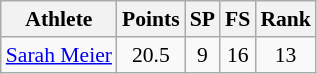<table class="wikitable" style="font-size:90%">
<tr>
<th>Athlete</th>
<th>Points</th>
<th>SP</th>
<th>FS</th>
<th>Rank</th>
</tr>
<tr align=center>
<td align=left><a href='#'>Sarah Meier</a></td>
<td>20.5</td>
<td>9</td>
<td>16</td>
<td>13</td>
</tr>
</table>
